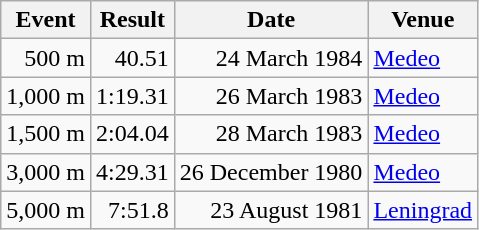<table class="wikitable" style="text-align:right">
<tr>
<th>Event</th>
<th>Result</th>
<th>Date</th>
<th>Venue</th>
</tr>
<tr>
<td>500 m</td>
<td>40.51</td>
<td>24 March 1984</td>
<td align="left"><a href='#'>Medeo</a></td>
</tr>
<tr>
<td>1,000 m</td>
<td>1:19.31</td>
<td>26 March 1983</td>
<td align="left"><a href='#'>Medeo</a></td>
</tr>
<tr>
<td>1,500 m</td>
<td>2:04.04</td>
<td>28 March 1983</td>
<td align="left"><a href='#'>Medeo</a></td>
</tr>
<tr>
<td>3,000 m</td>
<td>4:29.31</td>
<td>26 December 1980</td>
<td align="left"><a href='#'>Medeo</a></td>
</tr>
<tr>
<td>5,000 m</td>
<td>7:51.8</td>
<td>23 August 1981</td>
<td align="left"><a href='#'>Leningrad</a></td>
</tr>
</table>
